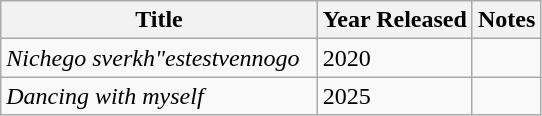<table class="wikitable">
<tr>
<th>Title</th>
<th>Year Released</th>
<th>Notes</th>
</tr>
<tr>
<td><em>Nichego sverkh"estestvennogo  </em></td>
<td>2020</td>
<td></td>
</tr>
<tr>
<td><em>Dancing with myself</em></td>
<td>2025</td>
<td></td>
</tr>
</table>
